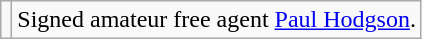<table class="wikitable">
<tr>
<td></td>
<td>Signed amateur free agent <a href='#'>Paul Hodgson</a>.</td>
</tr>
</table>
